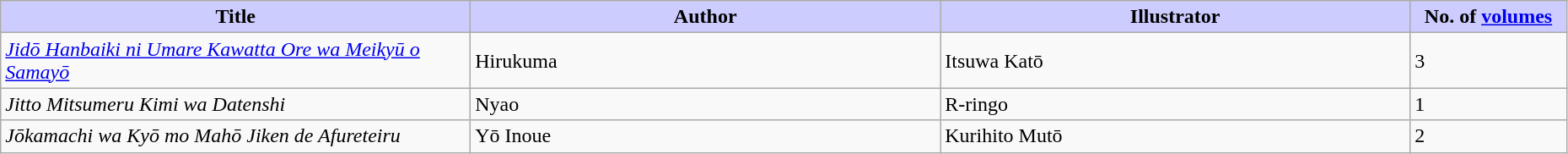<table class="wikitable" style="width: 98%;">
<tr>
<th width=30% style="background:#ccf;">Title</th>
<th width=30% style="background:#ccf;">Author</th>
<th width=30% style="background:#ccf;">Illustrator</th>
<th width=10% style="background:#ccf;">No. of <a href='#'>volumes</a></th>
</tr>
<tr>
<td><em><a href='#'>Jidō Hanbaiki ni Umare Kawatta Ore wa Meikyū o Samayō</a></em></td>
<td>Hirukuma</td>
<td>Itsuwa Katō</td>
<td>3</td>
</tr>
<tr>
<td><em>Jitto Mitsumeru Kimi wa Datenshi</em></td>
<td>Nyao</td>
<td>R-ringo</td>
<td>1</td>
</tr>
<tr>
<td><em>Jōkamachi wa Kyō mo Mahō Jiken de Afureteiru</em></td>
<td>Yō Inoue</td>
<td>Kurihito Mutō</td>
<td>2</td>
</tr>
</table>
